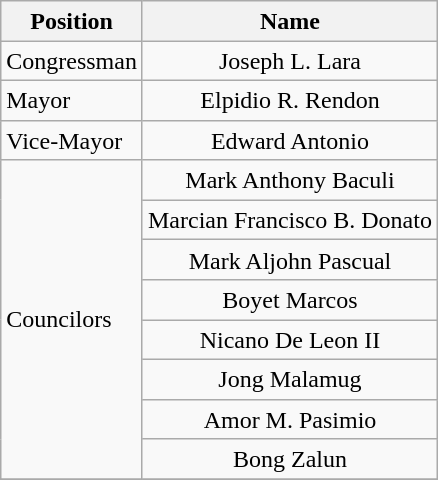<table class="wikitable" style="line-height:1.20em; font-size:100%;">
<tr>
<th>Position</th>
<th>Name</th>
</tr>
<tr>
<td>Congressman</td>
<td style="text-align:center;">Joseph L. Lara</td>
</tr>
<tr>
<td>Mayor</td>
<td style="text-align:center;">Elpidio R. Rendon</td>
</tr>
<tr>
<td>Vice-Mayor</td>
<td style="text-align:center;">Edward Antonio</td>
</tr>
<tr>
<td rowspan=8>Councilors</td>
<td style="text-align:center;">Mark Anthony Baculi</td>
</tr>
<tr>
<td style="text-align:center;">Marcian Francisco B. Donato</td>
</tr>
<tr>
<td style="text-align:center;">Mark Aljohn Pascual</td>
</tr>
<tr>
<td style="text-align:center;">Boyet Marcos</td>
</tr>
<tr>
<td style="text-align:center;">Nicano De Leon II</td>
</tr>
<tr>
<td style="text-align:center;">Jong Malamug</td>
</tr>
<tr>
<td style="text-align:center;">Amor M. Pasimio</td>
</tr>
<tr>
<td style="text-align:center;">Bong Zalun</td>
</tr>
<tr>
</tr>
</table>
